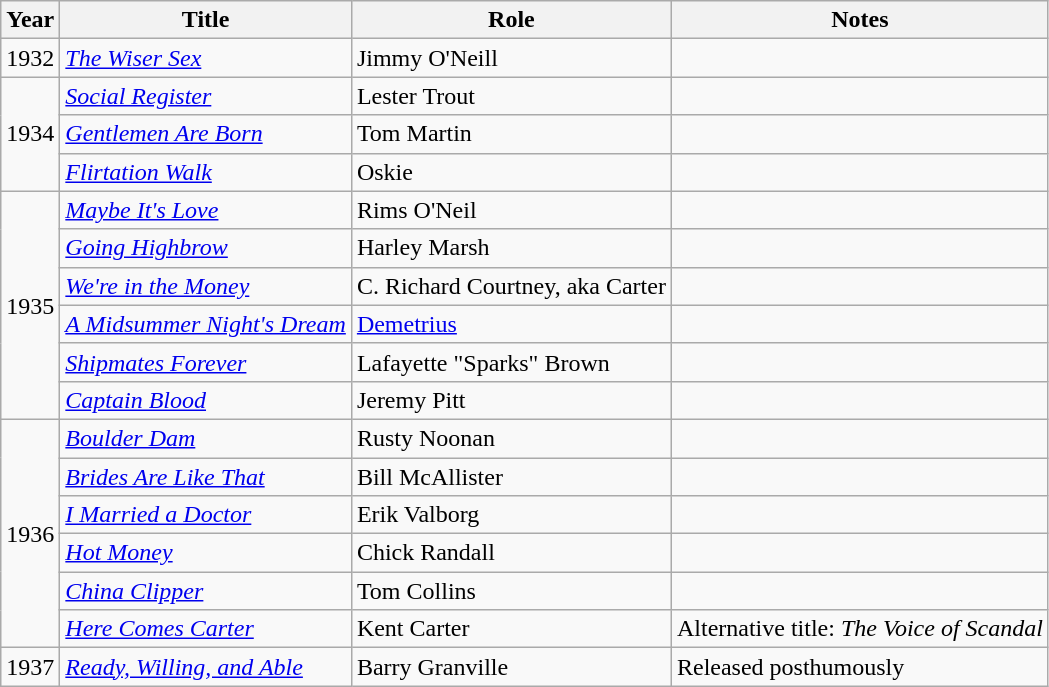<table class="wikitable sortable">
<tr>
<th>Year</th>
<th>Title</th>
<th>Role</th>
<th class="unsortable">Notes</th>
</tr>
<tr>
<td>1932</td>
<td><em><a href='#'>The Wiser Sex</a></em></td>
<td>Jimmy O'Neill</td>
<td></td>
</tr>
<tr>
<td rowspan=3>1934</td>
<td><em><a href='#'>Social Register</a></em></td>
<td>Lester Trout</td>
<td></td>
</tr>
<tr>
<td><em><a href='#'>Gentlemen Are Born</a></em></td>
<td>Tom Martin</td>
<td></td>
</tr>
<tr>
<td><em><a href='#'>Flirtation Walk</a></em></td>
<td>Oskie</td>
<td></td>
</tr>
<tr>
<td rowspan=6>1935</td>
<td><em><a href='#'>Maybe It's Love</a></em></td>
<td>Rims O'Neil</td>
<td></td>
</tr>
<tr>
<td><em><a href='#'>Going Highbrow</a></em></td>
<td>Harley Marsh</td>
<td></td>
</tr>
<tr>
<td><em><a href='#'>We're in the Money</a></em></td>
<td>C. Richard Courtney, aka Carter</td>
<td></td>
</tr>
<tr>
<td><em><a href='#'>A Midsummer Night's Dream</a></em></td>
<td><a href='#'>Demetrius</a></td>
<td></td>
</tr>
<tr>
<td><em><a href='#'>Shipmates Forever</a></em></td>
<td>Lafayette "Sparks" Brown</td>
<td></td>
</tr>
<tr>
<td><em><a href='#'>Captain Blood</a></em></td>
<td>Jeremy Pitt</td>
<td></td>
</tr>
<tr>
<td rowspan=6>1936</td>
<td><em><a href='#'>Boulder Dam</a></em></td>
<td>Rusty Noonan</td>
<td></td>
</tr>
<tr>
<td><em><a href='#'>Brides Are Like That</a></em></td>
<td>Bill McAllister</td>
<td></td>
</tr>
<tr>
<td><em><a href='#'>I Married a Doctor</a></em></td>
<td>Erik Valborg</td>
<td></td>
</tr>
<tr>
<td><em><a href='#'>Hot Money</a></em></td>
<td>Chick Randall</td>
<td></td>
</tr>
<tr>
<td><em><a href='#'>China Clipper</a></em></td>
<td>Tom Collins</td>
<td></td>
</tr>
<tr>
<td><em><a href='#'>Here Comes Carter</a></em></td>
<td>Kent Carter</td>
<td>Alternative title: <em>The Voice of Scandal</em></td>
</tr>
<tr>
<td>1937</td>
<td><em><a href='#'>Ready, Willing, and Able</a></em></td>
<td>Barry Granville</td>
<td>Released posthumously</td>
</tr>
</table>
